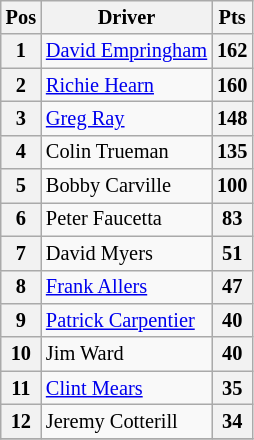<table class="wikitable" style="font-size: 85%;; text-align:center;">
<tr valign="top">
<th valign="middle">Pos</th>
<th valign="middle">Driver</th>
<th valign="middle">Pts</th>
</tr>
<tr>
<th>1</th>
<td align="left"> <a href='#'>David Empringham</a></td>
<th>162</th>
</tr>
<tr>
<th>2</th>
<td align="left"> <a href='#'>Richie Hearn</a></td>
<th>160</th>
</tr>
<tr>
<th>3</th>
<td align="left"> <a href='#'>Greg Ray</a></td>
<th>148</th>
</tr>
<tr>
<th>4</th>
<td align="left"> Colin Trueman</td>
<th>135</th>
</tr>
<tr>
<th>5</th>
<td align="left"> Bobby Carville</td>
<th>100</th>
</tr>
<tr>
<th>6</th>
<td align="left"> Peter Faucetta</td>
<th>83</th>
</tr>
<tr>
<th>7</th>
<td align="left"> David Myers</td>
<th>51</th>
</tr>
<tr>
<th>8</th>
<td align="left"> <a href='#'>Frank Allers</a></td>
<th>47</th>
</tr>
<tr>
<th>9</th>
<td align="left"> <a href='#'>Patrick Carpentier</a></td>
<th>40</th>
</tr>
<tr>
<th>10</th>
<td align="left"> Jim Ward</td>
<th>40</th>
</tr>
<tr>
<th>11</th>
<td align="left"> <a href='#'>Clint Mears</a></td>
<th>35</th>
</tr>
<tr>
<th>12</th>
<td align="left"> Jeremy Cotterill</td>
<th>34</th>
</tr>
<tr>
</tr>
</table>
